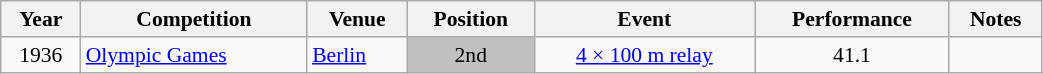<table class="wikitable" width=55% style="font-size:90%; text-align:center;">
<tr>
<th>Year</th>
<th>Competition</th>
<th>Venue</th>
<th>Position</th>
<th>Event</th>
<th>Performance</th>
<th>Notes</th>
</tr>
<tr>
<td rowspan=1>1936</td>
<td rowspan=1 align=left><a href='#'>Olympic Games</a></td>
<td rowspan=1 align=left> <a href='#'>Berlin</a></td>
<td bgcolor=silver>2nd</td>
<td><a href='#'>4 × 100 m relay</a></td>
<td>41.1</td>
<td></td>
</tr>
</table>
